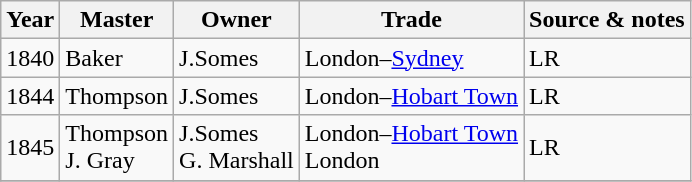<table class="sortable wikitable">
<tr>
<th>Year</th>
<th>Master</th>
<th>Owner</th>
<th>Trade</th>
<th>Source & notes</th>
</tr>
<tr>
<td>1840</td>
<td>Baker</td>
<td>J.Somes</td>
<td>London–<a href='#'>Sydney</a></td>
<td>LR</td>
</tr>
<tr>
<td>1844</td>
<td>Thompson</td>
<td>J.Somes</td>
<td>London–<a href='#'>Hobart Town</a></td>
<td>LR</td>
</tr>
<tr>
<td>1845</td>
<td>Thompson<br>J. Gray</td>
<td>J.Somes<br>G. Marshall</td>
<td>London–<a href='#'>Hobart Town</a><br>London</td>
<td>LR</td>
</tr>
<tr>
</tr>
</table>
